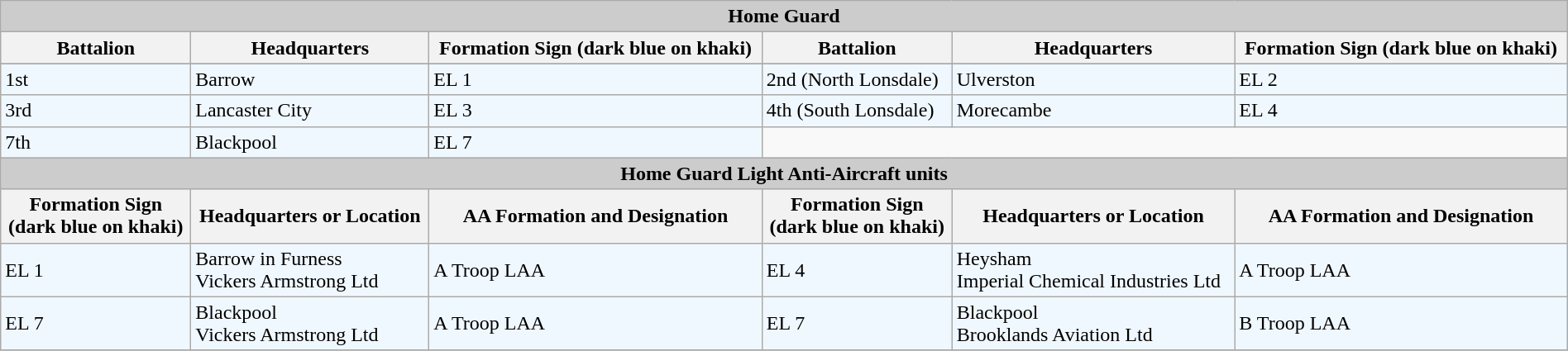<table class="wikitable" style="width:100%;">
<tr>
<th colspan="6" style="background:#ccc;">Home Guard</th>
</tr>
<tr>
<th>Battalion</th>
<th>Headquarters</th>
<th>Formation Sign (dark blue on khaki)</th>
<th>Battalion</th>
<th>Headquarters</th>
<th>Formation Sign (dark blue on khaki)</th>
</tr>
<tr>
</tr>
<tr style="background:#f0f8ff;">
<td>1st</td>
<td>Barrow</td>
<td>EL 1</td>
<td>2nd (North Lonsdale)</td>
<td>Ulverston</td>
<td>EL 2</td>
</tr>
<tr style="background:#f0f8ff;">
<td>3rd</td>
<td>Lancaster City</td>
<td>EL 3</td>
<td>4th (South Lonsdale)</td>
<td>Morecambe</td>
<td>EL 4</td>
</tr>
<tr style="background:#f0f8ff;">
<td>7th</td>
<td>Blackpool</td>
<td>EL 7</td>
</tr>
<tr>
<th colspan="6" style="background:#ccc;">Home Guard Light Anti-Aircraft units</th>
</tr>
<tr>
<th>Formation Sign<br> (dark blue on khaki)</th>
<th>Headquarters or Location</th>
<th>AA Formation and Designation</th>
<th>Formation Sign<br> (dark blue on khaki)</th>
<th>Headquarters or Location</th>
<th>AA Formation and Designation</th>
</tr>
<tr style="background:#f0f8ff;">
<td>EL 1</td>
<td>Barrow in Furness <br> Vickers Armstrong Ltd</td>
<td>A Troop LAA</td>
<td>EL 4</td>
<td>Heysham <br> Imperial Chemical Industries Ltd</td>
<td>A Troop LAA</td>
</tr>
<tr style="background:#f0f8ff;">
<td>EL 7</td>
<td>Blackpool <br> Vickers Armstrong Ltd</td>
<td>A Troop LAA</td>
<td>EL 7</td>
<td>Blackpool<br> Brooklands Aviation Ltd</td>
<td>B Troop LAA</td>
</tr>
<tr>
</tr>
</table>
